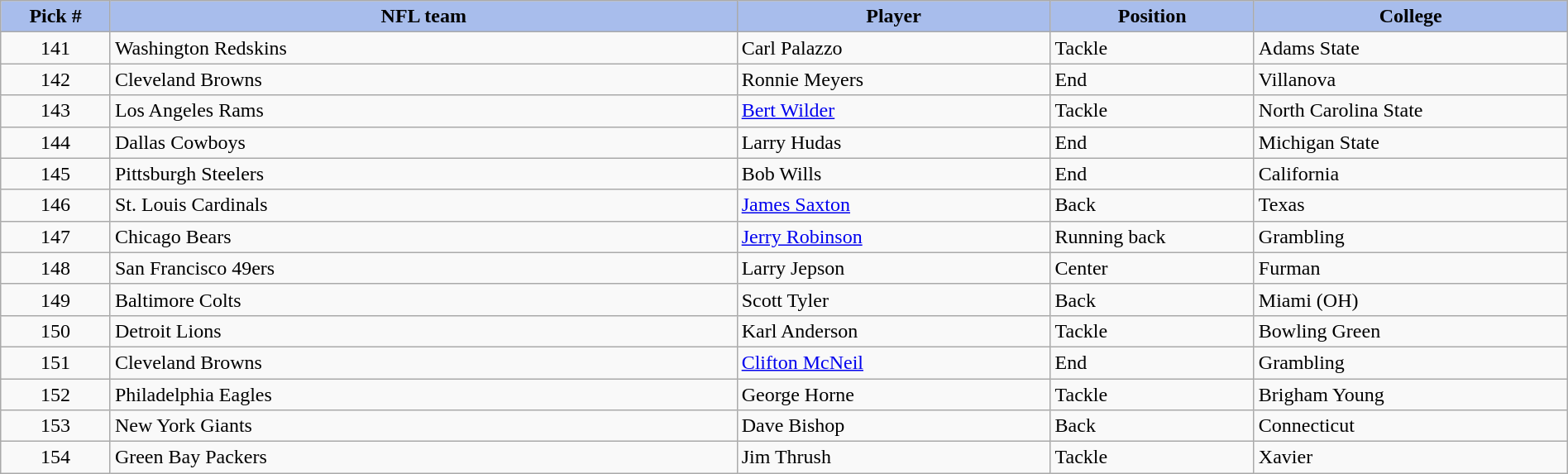<table class="wikitable sortable sortable" style="width: 100%">
<tr>
<th style="background:#a8bdec; width:7%;">Pick #</th>
<th style="width:40%; background:#a8bdec;">NFL team</th>
<th style="width:20%; background:#a8bdec;">Player</th>
<th style="width:13%; background:#a8bdec;">Position</th>
<th style="background:#A8BDEC;">College</th>
</tr>
<tr>
<td align=center>141</td>
<td>Washington Redskins</td>
<td>Carl Palazzo</td>
<td>Tackle</td>
<td>Adams State</td>
</tr>
<tr>
<td align=center>142</td>
<td>Cleveland Browns</td>
<td>Ronnie Meyers</td>
<td>End</td>
<td>Villanova</td>
</tr>
<tr>
<td align=center>143</td>
<td>Los Angeles Rams</td>
<td><a href='#'>Bert Wilder</a></td>
<td>Tackle</td>
<td>North Carolina State</td>
</tr>
<tr>
<td align=center>144</td>
<td>Dallas Cowboys</td>
<td>Larry Hudas</td>
<td>End</td>
<td>Michigan State</td>
</tr>
<tr>
<td align=center>145</td>
<td>Pittsburgh Steelers</td>
<td>Bob Wills</td>
<td>End</td>
<td>California</td>
</tr>
<tr>
<td align=center>146</td>
<td>St. Louis Cardinals</td>
<td><a href='#'>James Saxton</a></td>
<td>Back</td>
<td>Texas</td>
</tr>
<tr>
<td align=center>147</td>
<td>Chicago Bears</td>
<td><a href='#'>Jerry Robinson</a></td>
<td>Running back</td>
<td>Grambling</td>
</tr>
<tr>
<td align=center>148</td>
<td>San Francisco 49ers</td>
<td>Larry Jepson</td>
<td>Center</td>
<td>Furman</td>
</tr>
<tr>
<td align=center>149</td>
<td>Baltimore Colts</td>
<td>Scott Tyler</td>
<td>Back</td>
<td>Miami (OH)</td>
</tr>
<tr>
<td align=center>150</td>
<td>Detroit Lions</td>
<td>Karl Anderson</td>
<td>Tackle</td>
<td>Bowling Green</td>
</tr>
<tr>
<td align=center>151</td>
<td>Cleveland Browns</td>
<td><a href='#'>Clifton McNeil</a></td>
<td>End</td>
<td>Grambling</td>
</tr>
<tr>
<td align=center>152</td>
<td>Philadelphia Eagles</td>
<td>George Horne</td>
<td>Tackle</td>
<td>Brigham Young</td>
</tr>
<tr>
<td align=center>153</td>
<td>New York Giants</td>
<td>Dave Bishop</td>
<td>Back</td>
<td>Connecticut</td>
</tr>
<tr>
<td align=center>154</td>
<td>Green Bay Packers</td>
<td>Jim Thrush</td>
<td>Tackle</td>
<td>Xavier</td>
</tr>
</table>
